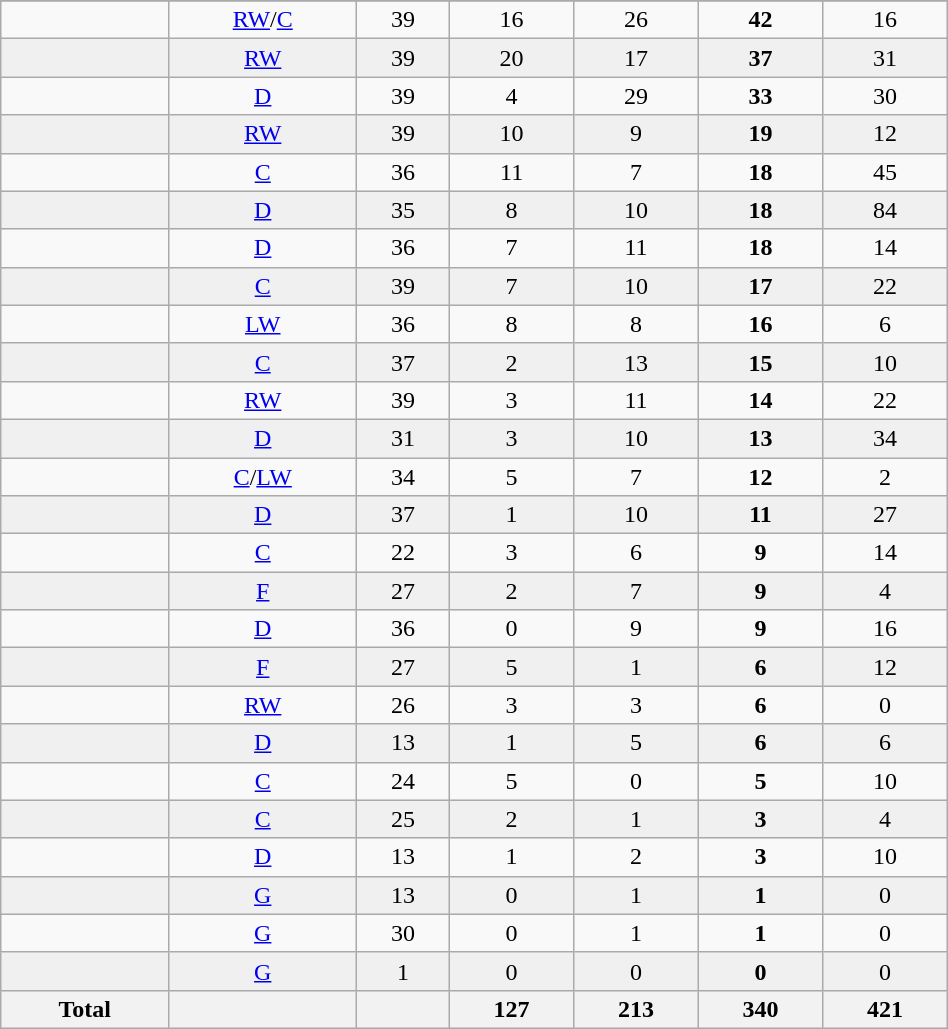<table class="wikitable sortable" width ="50%">
<tr align="center">
</tr>
<tr align="center" bgcolor="">
<td></td>
<td><a href='#'>RW</a>/<a href='#'>C</a></td>
<td>39</td>
<td>16</td>
<td>26</td>
<td><strong>42</strong></td>
<td>16</td>
</tr>
<tr align="center" bgcolor="f0f0f0">
<td></td>
<td><a href='#'>RW</a></td>
<td>39</td>
<td>20</td>
<td>17</td>
<td><strong>37</strong></td>
<td>31</td>
</tr>
<tr align="center" bgcolor="">
<td></td>
<td><a href='#'>D</a></td>
<td>39</td>
<td>4</td>
<td>29</td>
<td><strong>33</strong></td>
<td>30</td>
</tr>
<tr align="center" bgcolor="f0f0f0">
<td></td>
<td><a href='#'>RW</a></td>
<td>39</td>
<td>10</td>
<td>9</td>
<td><strong>19</strong></td>
<td>12</td>
</tr>
<tr align="center" bgcolor="">
<td></td>
<td><a href='#'>C</a></td>
<td>36</td>
<td>11</td>
<td>7</td>
<td><strong>18</strong></td>
<td>45</td>
</tr>
<tr align="center" bgcolor="f0f0f0">
<td></td>
<td><a href='#'>D</a></td>
<td>35</td>
<td>8</td>
<td>10</td>
<td><strong>18</strong></td>
<td>84</td>
</tr>
<tr align="center" bgcolor="">
<td></td>
<td><a href='#'>D</a></td>
<td>36</td>
<td>7</td>
<td>11</td>
<td><strong>18</strong></td>
<td>14</td>
</tr>
<tr align="center" bgcolor="f0f0f0">
<td></td>
<td><a href='#'>C</a></td>
<td>39</td>
<td>7</td>
<td>10</td>
<td><strong>17</strong></td>
<td>22</td>
</tr>
<tr align="center" bgcolor="">
<td></td>
<td><a href='#'>LW</a></td>
<td>36</td>
<td>8</td>
<td>8</td>
<td><strong>16</strong></td>
<td>6</td>
</tr>
<tr align="center" bgcolor="f0f0f0">
<td></td>
<td><a href='#'>C</a></td>
<td>37</td>
<td>2</td>
<td>13</td>
<td><strong>15</strong></td>
<td>10</td>
</tr>
<tr align="center" bgcolor="">
<td></td>
<td><a href='#'>RW</a></td>
<td>39</td>
<td>3</td>
<td>11</td>
<td><strong>14</strong></td>
<td>22</td>
</tr>
<tr align="center" bgcolor="f0f0f0">
<td></td>
<td><a href='#'>D</a></td>
<td>31</td>
<td>3</td>
<td>10</td>
<td><strong>13</strong></td>
<td>34</td>
</tr>
<tr align="center" bgcolor="">
<td></td>
<td><a href='#'>C</a>/<a href='#'>LW</a></td>
<td>34</td>
<td>5</td>
<td>7</td>
<td><strong>12</strong></td>
<td>2</td>
</tr>
<tr align="center" bgcolor="f0f0f0">
<td></td>
<td><a href='#'>D</a></td>
<td>37</td>
<td>1</td>
<td>10</td>
<td><strong>11</strong></td>
<td>27</td>
</tr>
<tr align="center" bgcolor="">
<td></td>
<td><a href='#'>C</a></td>
<td>22</td>
<td>3</td>
<td>6</td>
<td><strong>9</strong></td>
<td>14</td>
</tr>
<tr align="center" bgcolor="f0f0f0">
<td></td>
<td><a href='#'>F</a></td>
<td>27</td>
<td>2</td>
<td>7</td>
<td><strong>9</strong></td>
<td>4</td>
</tr>
<tr align="center" bgcolor="">
<td></td>
<td><a href='#'>D</a></td>
<td>36</td>
<td>0</td>
<td>9</td>
<td><strong>9</strong></td>
<td>16</td>
</tr>
<tr align="center" bgcolor="f0f0f0">
<td></td>
<td><a href='#'>F</a></td>
<td>27</td>
<td>5</td>
<td>1</td>
<td><strong>6</strong></td>
<td>12</td>
</tr>
<tr align="center" bgcolor="">
<td></td>
<td><a href='#'>RW</a></td>
<td>26</td>
<td>3</td>
<td>3</td>
<td><strong>6</strong></td>
<td>0</td>
</tr>
<tr align="center" bgcolor="f0f0f0">
<td></td>
<td><a href='#'>D</a></td>
<td>13</td>
<td>1</td>
<td>5</td>
<td><strong>6</strong></td>
<td>6</td>
</tr>
<tr align="center" bgcolor="">
<td></td>
<td><a href='#'>C</a></td>
<td>24</td>
<td>5</td>
<td>0</td>
<td><strong>5</strong></td>
<td>10</td>
</tr>
<tr align="center" bgcolor="f0f0f0">
<td></td>
<td><a href='#'>C</a></td>
<td>25</td>
<td>2</td>
<td>1</td>
<td><strong>3</strong></td>
<td>4</td>
</tr>
<tr align="center" bgcolor="">
<td></td>
<td><a href='#'>D</a></td>
<td>13</td>
<td>1</td>
<td>2</td>
<td><strong>3</strong></td>
<td>10</td>
</tr>
<tr align="center" bgcolor="f0f0f0">
<td></td>
<td><a href='#'>G</a></td>
<td>13</td>
<td>0</td>
<td>1</td>
<td><strong>1</strong></td>
<td>0</td>
</tr>
<tr align="center" bgcolor="">
<td></td>
<td><a href='#'>G</a></td>
<td>30</td>
<td>0</td>
<td>1</td>
<td><strong>1</strong></td>
<td>0</td>
</tr>
<tr align="center" bgcolor="f0f0f0">
<td></td>
<td><a href='#'>G</a></td>
<td>1</td>
<td>0</td>
<td>0</td>
<td><strong>0</strong></td>
<td>0</td>
</tr>
<tr>
<th>Total</th>
<th></th>
<th></th>
<th>127</th>
<th>213</th>
<th>340</th>
<th>421</th>
</tr>
</table>
